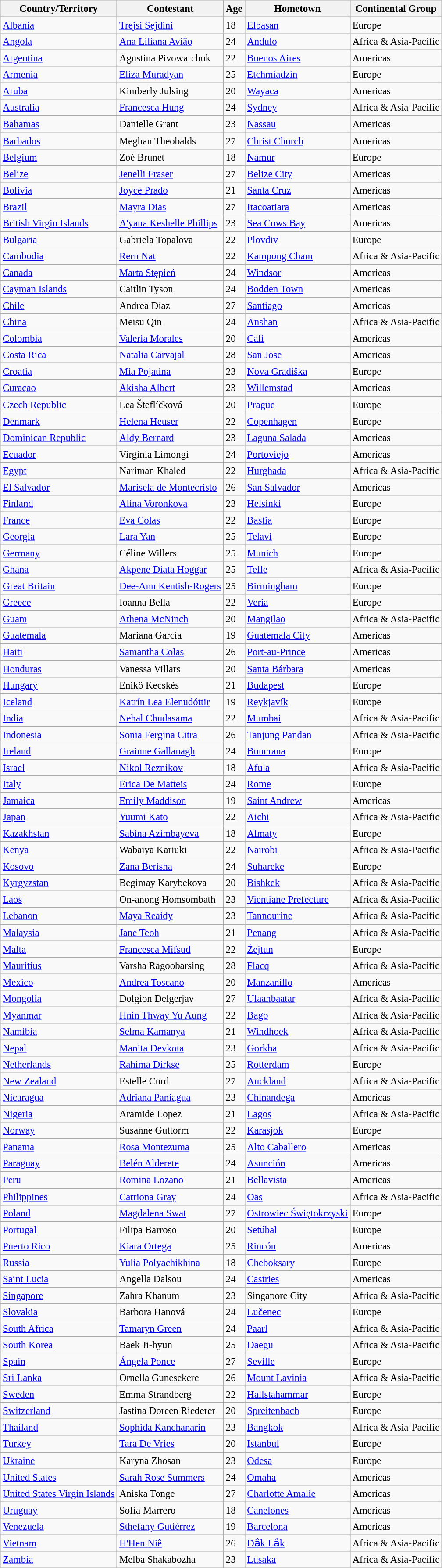<table class="wikitable sortable" style="font-size: 95%;">
<tr>
<th>Country/Territory</th>
<th>Contestant</th>
<th>Age</th>
<th>Hometown</th>
<th>Continental Group</th>
</tr>
<tr>
<td> <a href='#'>Albania</a></td>
<td><a href='#'>Trejsi Sejdini</a></td>
<td>18</td>
<td><a href='#'>Elbasan</a></td>
<td>Europe</td>
</tr>
<tr>
<td> <a href='#'>Angola</a></td>
<td><a href='#'>Ana Liliana Avião</a></td>
<td>24</td>
<td><a href='#'>Andulo</a></td>
<td>Africa & Asia-Pacific</td>
</tr>
<tr>
<td> <a href='#'>Argentina</a></td>
<td>Agustina Pivowarchuk</td>
<td>22</td>
<td><a href='#'>Buenos Aires</a></td>
<td>Americas</td>
</tr>
<tr>
<td> <a href='#'>Armenia</a></td>
<td><a href='#'>Eliza Muradyan</a></td>
<td>25</td>
<td><a href='#'>Etchmiadzin</a></td>
<td>Europe</td>
</tr>
<tr>
<td> <a href='#'>Aruba</a></td>
<td>Kimberly Julsing</td>
<td>20</td>
<td><a href='#'>Wayaca</a></td>
<td>Americas</td>
</tr>
<tr>
<td> <a href='#'>Australia</a></td>
<td><a href='#'>Francesca Hung</a></td>
<td>24</td>
<td><a href='#'>Sydney</a></td>
<td>Africa & Asia-Pacific</td>
</tr>
<tr>
<td> <a href='#'>Bahamas</a></td>
<td>Danielle Grant</td>
<td>23</td>
<td><a href='#'>Nassau</a></td>
<td>Americas</td>
</tr>
<tr>
<td> <a href='#'>Barbados</a></td>
<td>Meghan Theobalds</td>
<td>27</td>
<td><a href='#'>Christ Church</a></td>
<td>Americas</td>
</tr>
<tr>
<td> <a href='#'>Belgium</a></td>
<td>Zoé Brunet</td>
<td>18</td>
<td><a href='#'>Namur</a></td>
<td>Europe</td>
</tr>
<tr>
<td> <a href='#'>Belize</a></td>
<td><a href='#'>Jenelli Fraser</a></td>
<td>27</td>
<td><a href='#'>Belize City</a></td>
<td>Americas</td>
</tr>
<tr>
<td> <a href='#'>Bolivia</a></td>
<td><a href='#'>Joyce Prado</a></td>
<td>21</td>
<td><a href='#'>Santa Cruz</a></td>
<td>Americas</td>
</tr>
<tr>
<td> <a href='#'>Brazil</a></td>
<td><a href='#'>Mayra Dias</a></td>
<td>27</td>
<td><a href='#'>Itacoatiara</a></td>
<td>Americas</td>
</tr>
<tr>
<td> <a href='#'>British Virgin Islands</a></td>
<td><a href='#'>A'yana Keshelle Phillips</a></td>
<td>23</td>
<td><a href='#'>Sea Cows Bay</a></td>
<td>Americas</td>
</tr>
<tr>
<td> <a href='#'>Bulgaria</a></td>
<td>Gabriela Topalova</td>
<td>22</td>
<td><a href='#'>Plovdiv</a></td>
<td>Europe</td>
</tr>
<tr>
<td> <a href='#'>Cambodia</a></td>
<td><a href='#'>Rern Nat</a></td>
<td>22</td>
<td><a href='#'>Kampong Cham</a></td>
<td>Africa & Asia-Pacific</td>
</tr>
<tr>
<td> <a href='#'>Canada</a></td>
<td><a href='#'>Marta Stępień</a></td>
<td>24</td>
<td><a href='#'>Windsor</a></td>
<td>Americas</td>
</tr>
<tr>
<td> <a href='#'>Cayman Islands</a></td>
<td>Caitlin Tyson</td>
<td>24</td>
<td><a href='#'>Bodden Town</a></td>
<td>Americas</td>
</tr>
<tr>
<td> <a href='#'>Chile</a></td>
<td>Andrea Díaz</td>
<td>27</td>
<td><a href='#'>Santiago</a></td>
<td>Americas</td>
</tr>
<tr>
<td> <a href='#'>China</a></td>
<td>Meisu Qin</td>
<td>24</td>
<td><a href='#'>Anshan</a></td>
<td>Africa & Asia-Pacific</td>
</tr>
<tr>
<td> <a href='#'>Colombia</a></td>
<td><a href='#'>Valeria Morales</a></td>
<td>20</td>
<td><a href='#'>Cali</a></td>
<td>Americas</td>
</tr>
<tr>
<td> <a href='#'>Costa Rica</a></td>
<td><a href='#'>Natalia Carvajal</a></td>
<td>28</td>
<td><a href='#'>San Jose</a></td>
<td>Americas</td>
</tr>
<tr>
<td> <a href='#'>Croatia</a></td>
<td><a href='#'>Mia Pojatina</a></td>
<td>23</td>
<td><a href='#'>Nova Gradiška</a></td>
<td>Europe</td>
</tr>
<tr>
<td> <a href='#'>Curaçao</a></td>
<td><a href='#'>Akisha Albert</a></td>
<td>23</td>
<td><a href='#'>Willemstad</a></td>
<td>Americas</td>
</tr>
<tr>
<td> <a href='#'>Czech Republic</a></td>
<td>Lea Šteflíčková</td>
<td>20</td>
<td><a href='#'>Prague</a></td>
<td>Europe</td>
</tr>
<tr>
<td> <a href='#'>Denmark</a></td>
<td><a href='#'>Helena Heuser</a></td>
<td>22</td>
<td><a href='#'>Copenhagen</a></td>
<td>Europe</td>
</tr>
<tr>
<td> <a href='#'>Dominican Republic</a></td>
<td><a href='#'>Aldy Bernard</a></td>
<td>23</td>
<td><a href='#'>Laguna Salada</a></td>
<td>Americas</td>
</tr>
<tr>
<td> <a href='#'>Ecuador</a></td>
<td>Virginia Limongi</td>
<td>24</td>
<td><a href='#'>Portoviejo</a></td>
<td>Americas</td>
</tr>
<tr>
<td> <a href='#'>Egypt</a></td>
<td>Nariman Khaled</td>
<td>22</td>
<td><a href='#'>Hurghada</a></td>
<td>Africa & Asia-Pacific</td>
</tr>
<tr>
<td> <a href='#'>El Salvador</a></td>
<td><a href='#'>Marisela de Montecristo</a></td>
<td>26</td>
<td><a href='#'>San Salvador</a></td>
<td>Americas</td>
</tr>
<tr>
<td> <a href='#'>Finland</a></td>
<td><a href='#'>Alina Voronkova</a></td>
<td>23</td>
<td><a href='#'>Helsinki</a></td>
<td>Europe</td>
</tr>
<tr>
<td> <a href='#'>France</a></td>
<td><a href='#'>Eva Colas</a></td>
<td>22</td>
<td><a href='#'>Bastia</a></td>
<td>Europe</td>
</tr>
<tr>
<td> <a href='#'>Georgia</a></td>
<td><a href='#'>Lara Yan</a></td>
<td>25</td>
<td><a href='#'>Telavi</a></td>
<td>Europe</td>
</tr>
<tr>
<td> <a href='#'>Germany</a></td>
<td>Céline Willers</td>
<td>25</td>
<td><a href='#'>Munich</a></td>
<td>Europe</td>
</tr>
<tr>
<td> <a href='#'>Ghana</a></td>
<td><a href='#'>Akpene Diata Hoggar</a></td>
<td>25</td>
<td><a href='#'>Tefle</a></td>
<td>Africa & Asia-Pacific</td>
</tr>
<tr>
<td> <a href='#'>Great Britain</a></td>
<td><a href='#'>Dee-Ann Kentish-Rogers</a></td>
<td>25</td>
<td><a href='#'>Birmingham</a></td>
<td>Europe</td>
</tr>
<tr>
<td> <a href='#'>Greece</a></td>
<td>Ioanna Bella</td>
<td>22</td>
<td><a href='#'>Veria</a></td>
<td>Europe</td>
</tr>
<tr>
<td> <a href='#'>Guam</a></td>
<td><a href='#'>Athena McNinch</a></td>
<td>20</td>
<td><a href='#'>Mangilao</a></td>
<td>Africa & Asia-Pacific</td>
</tr>
<tr>
<td> <a href='#'>Guatemala</a></td>
<td>Mariana García</td>
<td>19</td>
<td><a href='#'>Guatemala City</a></td>
<td>Americas</td>
</tr>
<tr>
<td> <a href='#'>Haiti</a></td>
<td><a href='#'>Samantha Colas</a></td>
<td>26</td>
<td><a href='#'>Port-au-Prince</a></td>
<td>Americas</td>
</tr>
<tr>
<td> <a href='#'>Honduras</a></td>
<td>Vanessa Villars</td>
<td>20</td>
<td><a href='#'>Santa Bárbara</a></td>
<td>Americas</td>
</tr>
<tr>
<td> <a href='#'>Hungary</a></td>
<td>Enikő Kecskès</td>
<td>21</td>
<td><a href='#'>Budapest</a></td>
<td>Europe</td>
</tr>
<tr>
<td> <a href='#'>Iceland</a></td>
<td><a href='#'>Katrín Lea Elenudóttir</a></td>
<td>19</td>
<td><a href='#'>Reykjavík</a></td>
<td>Europe</td>
</tr>
<tr>
<td> <a href='#'>India</a></td>
<td><a href='#'>Nehal Chudasama</a></td>
<td>22</td>
<td><a href='#'>Mumbai</a></td>
<td>Africa & Asia-Pacific</td>
</tr>
<tr>
<td> <a href='#'>Indonesia</a></td>
<td><a href='#'>Sonia Fergina Citra</a></td>
<td>26</td>
<td><a href='#'>Tanjung Pandan</a></td>
<td>Africa & Asia-Pacific</td>
</tr>
<tr>
<td> <a href='#'>Ireland</a></td>
<td><a href='#'>Grainne Gallanagh</a></td>
<td>24</td>
<td><a href='#'>Buncrana</a></td>
<td>Europe</td>
</tr>
<tr>
<td> <a href='#'>Israel</a></td>
<td><a href='#'>Nikol Reznikov</a></td>
<td>18</td>
<td><a href='#'>Afula</a></td>
<td>Africa & Asia-Pacific</td>
</tr>
<tr>
<td> <a href='#'>Italy</a></td>
<td><a href='#'>Erica De Matteis</a></td>
<td>24</td>
<td><a href='#'>Rome</a></td>
<td>Europe</td>
</tr>
<tr>
<td> <a href='#'>Jamaica</a></td>
<td><a href='#'>Emily Maddison</a></td>
<td>19</td>
<td><a href='#'>Saint Andrew</a></td>
<td>Americas</td>
</tr>
<tr>
<td> <a href='#'>Japan</a></td>
<td><a href='#'>Yuumi Kato</a></td>
<td>22</td>
<td><a href='#'>Aichi</a></td>
<td>Africa & Asia-Pacific</td>
</tr>
<tr>
<td> <a href='#'>Kazakhstan</a></td>
<td><a href='#'>Sabina Azimbayeva</a></td>
<td>18</td>
<td><a href='#'>Almaty</a></td>
<td>Europe</td>
</tr>
<tr>
<td> <a href='#'>Kenya</a></td>
<td>Wabaiya Kariuki</td>
<td>22</td>
<td><a href='#'>Nairobi</a></td>
<td>Africa & Asia-Pacific</td>
</tr>
<tr>
<td> <a href='#'>Kosovo</a></td>
<td><a href='#'>Zana Berisha</a></td>
<td>24</td>
<td><a href='#'>Suhareke</a></td>
<td>Europe</td>
</tr>
<tr>
<td> <a href='#'>Kyrgyzstan</a></td>
<td>Begimay Karybekova</td>
<td>20</td>
<td><a href='#'>Bishkek</a></td>
<td>Africa & Asia-Pacific</td>
</tr>
<tr>
<td> <a href='#'>Laos</a></td>
<td>On-anong Homsombath</td>
<td>23</td>
<td><a href='#'>Vientiane Prefecture</a></td>
<td>Africa & Asia-Pacific</td>
</tr>
<tr>
<td> <a href='#'>Lebanon</a></td>
<td><a href='#'>Maya Reaidy</a></td>
<td>23</td>
<td><a href='#'>Tannourine</a></td>
<td>Africa & Asia-Pacific</td>
</tr>
<tr>
<td> <a href='#'>Malaysia</a></td>
<td><a href='#'>Jane Teoh</a></td>
<td>21</td>
<td><a href='#'>Penang</a></td>
<td>Africa & Asia-Pacific</td>
</tr>
<tr>
<td> <a href='#'>Malta</a></td>
<td><a href='#'>Francesca Mifsud</a></td>
<td>22</td>
<td><a href='#'>Żejtun</a></td>
<td>Europe</td>
</tr>
<tr>
<td> <a href='#'>Mauritius</a></td>
<td>Varsha Ragoobarsing</td>
<td>28</td>
<td><a href='#'>Flacq</a></td>
<td>Africa & Asia-Pacific</td>
</tr>
<tr>
<td> <a href='#'>Mexico</a></td>
<td><a href='#'>Andrea Toscano</a></td>
<td>20</td>
<td><a href='#'>Manzanillo</a></td>
<td>Americas</td>
</tr>
<tr>
<td> <a href='#'>Mongolia</a></td>
<td>Dolgion Delgerjav</td>
<td>27</td>
<td><a href='#'>Ulaanbaatar</a></td>
<td>Africa & Asia-Pacific</td>
</tr>
<tr>
<td> <a href='#'>Myanmar</a></td>
<td><a href='#'>Hnin Thway Yu Aung</a></td>
<td>22</td>
<td><a href='#'>Bago</a></td>
<td>Africa & Asia-Pacific</td>
</tr>
<tr>
<td> <a href='#'>Namibia</a></td>
<td><a href='#'>Selma Kamanya</a></td>
<td>21</td>
<td><a href='#'>Windhoek</a></td>
<td>Africa & Asia-Pacific</td>
</tr>
<tr>
<td> <a href='#'>Nepal</a></td>
<td><a href='#'>Manita Devkota</a></td>
<td>23</td>
<td><a href='#'>Gorkha</a></td>
<td>Africa & Asia-Pacific</td>
</tr>
<tr>
<td> <a href='#'>Netherlands</a></td>
<td><a href='#'>Rahima Dirkse</a></td>
<td>25</td>
<td><a href='#'>Rotterdam</a></td>
<td>Europe</td>
</tr>
<tr>
<td> <a href='#'>New Zealand</a></td>
<td>Estelle Curd</td>
<td>27</td>
<td><a href='#'>Auckland</a></td>
<td>Africa & Asia-Pacific</td>
</tr>
<tr>
<td> <a href='#'>Nicaragua</a></td>
<td><a href='#'>Adriana Paniagua</a></td>
<td>23</td>
<td><a href='#'>Chinandega</a></td>
<td>Americas</td>
</tr>
<tr>
<td> <a href='#'>Nigeria</a></td>
<td>Aramide Lopez</td>
<td>21</td>
<td><a href='#'>Lagos</a></td>
<td>Africa & Asia-Pacific</td>
</tr>
<tr>
<td> <a href='#'>Norway</a></td>
<td>Susanne Guttorm</td>
<td>22</td>
<td><a href='#'>Karasjok</a></td>
<td>Europe</td>
</tr>
<tr>
<td> <a href='#'>Panama</a></td>
<td><a href='#'>Rosa Montezuma</a></td>
<td>25</td>
<td><a href='#'>Alto Caballero</a></td>
<td>Americas</td>
</tr>
<tr>
<td> <a href='#'>Paraguay</a></td>
<td><a href='#'>Belén Alderete</a></td>
<td>24</td>
<td><a href='#'>Asunción</a></td>
<td>Americas</td>
</tr>
<tr>
<td> <a href='#'>Peru</a></td>
<td><a href='#'>Romina Lozano</a></td>
<td>21</td>
<td><a href='#'>Bellavista</a></td>
<td>Americas</td>
</tr>
<tr>
<td> <a href='#'>Philippines</a></td>
<td><a href='#'>Catriona Gray</a></td>
<td>24</td>
<td><a href='#'>Oas</a></td>
<td>Africa & Asia-Pacific</td>
</tr>
<tr>
<td> <a href='#'>Poland</a></td>
<td><a href='#'>Magdalena Swat</a></td>
<td>27</td>
<td><a href='#'>Ostrowiec Świętokrzyski</a></td>
<td>Europe</td>
</tr>
<tr>
<td> <a href='#'>Portugal</a></td>
<td>Filipa Barroso</td>
<td>20</td>
<td><a href='#'>Setúbal</a></td>
<td>Europe</td>
</tr>
<tr>
<td> <a href='#'>Puerto Rico</a></td>
<td><a href='#'>Kiara Ortega</a></td>
<td>25</td>
<td><a href='#'>Rincón</a></td>
<td>Americas</td>
</tr>
<tr>
<td> <a href='#'>Russia</a></td>
<td><a href='#'>Yulia Polyachikhina</a></td>
<td>18</td>
<td><a href='#'>Cheboksary</a></td>
<td>Europe</td>
</tr>
<tr>
<td> <a href='#'>Saint Lucia</a></td>
<td>Angella Dalsou</td>
<td>24</td>
<td><a href='#'>Castries</a></td>
<td>Americas</td>
</tr>
<tr>
<td> <a href='#'>Singapore</a></td>
<td>Zahra Khanum</td>
<td>23</td>
<td>Singapore City</td>
<td>Africa & Asia-Pacific</td>
</tr>
<tr>
<td> <a href='#'>Slovakia</a></td>
<td>Barbora Hanová</td>
<td>24</td>
<td><a href='#'>Lučenec</a></td>
<td>Europe</td>
</tr>
<tr>
<td> <a href='#'>South Africa</a></td>
<td><a href='#'>Tamaryn Green</a></td>
<td>24</td>
<td><a href='#'>Paarl</a></td>
<td>Africa & Asia-Pacific</td>
</tr>
<tr>
<td> <a href='#'>South Korea</a></td>
<td>Baek Ji-hyun</td>
<td>25</td>
<td><a href='#'>Daegu</a></td>
<td>Africa & Asia-Pacific</td>
</tr>
<tr>
<td> <a href='#'>Spain</a></td>
<td><a href='#'>Ángela Ponce</a></td>
<td>27</td>
<td><a href='#'>Seville</a></td>
<td>Europe</td>
</tr>
<tr>
<td> <a href='#'>Sri Lanka</a></td>
<td>Ornella Gunesekere</td>
<td>26</td>
<td><a href='#'>Mount Lavinia</a></td>
<td>Africa & Asia-Pacific</td>
</tr>
<tr>
<td> <a href='#'>Sweden</a></td>
<td>Emma Strandberg</td>
<td>22</td>
<td><a href='#'>Hallstahammar</a></td>
<td>Europe</td>
</tr>
<tr>
<td> <a href='#'>Switzerland</a></td>
<td>Jastina Doreen Riederer</td>
<td>20</td>
<td><a href='#'>Spreitenbach</a></td>
<td>Europe</td>
</tr>
<tr>
<td> <a href='#'>Thailand</a></td>
<td><a href='#'>Sophida Kanchanarin</a></td>
<td>23</td>
<td><a href='#'>Bangkok</a></td>
<td>Africa & Asia-Pacific</td>
</tr>
<tr>
<td> <a href='#'>Turkey</a></td>
<td><a href='#'>Tara De Vries</a></td>
<td>20</td>
<td><a href='#'>Istanbul</a></td>
<td>Europe</td>
</tr>
<tr>
<td> <a href='#'>Ukraine</a></td>
<td>Karyna Zhosan</td>
<td>23</td>
<td><a href='#'>Odesa</a></td>
<td>Europe</td>
</tr>
<tr>
<td> <a href='#'>United States</a></td>
<td><a href='#'>Sarah Rose Summers</a></td>
<td>24</td>
<td><a href='#'>Omaha</a></td>
<td>Americas</td>
</tr>
<tr>
<td> <a href='#'>United States Virgin Islands</a></td>
<td>Aniska Tonge</td>
<td>27</td>
<td><a href='#'>Charlotte Amalie</a></td>
<td>Americas</td>
</tr>
<tr>
<td> <a href='#'>Uruguay</a></td>
<td>Sofía Marrero</td>
<td>18</td>
<td><a href='#'>Canelones</a></td>
<td>Americas</td>
</tr>
<tr>
<td> <a href='#'>Venezuela</a></td>
<td><a href='#'>Sthefany Gutiérrez</a></td>
<td>19</td>
<td><a href='#'>Barcelona</a></td>
<td>Americas</td>
</tr>
<tr>
<td> <a href='#'>Vietnam</a></td>
<td><a href='#'>H'Hen Niê</a></td>
<td>26</td>
<td><a href='#'>Đắk Lắk</a></td>
<td>Africa & Asia-Pacific</td>
</tr>
<tr>
<td> <a href='#'>Zambia</a></td>
<td>Melba Shakabozha</td>
<td>23</td>
<td><a href='#'>Lusaka</a></td>
<td>Africa & Asia-Pacific</td>
</tr>
</table>
